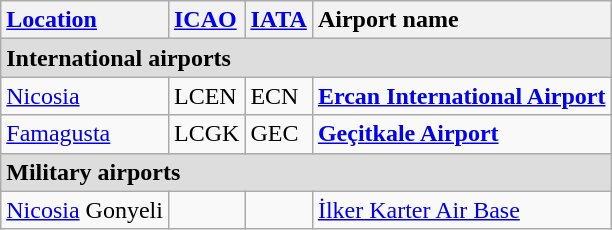<table class="wikitable sortable">
<tr valign=baseline>
<th style="text-align:left; white-space:nowrap;"><a href='#'>Location</a></th>
<th style="text-align:left;"><a href='#'>ICAO</a></th>
<th style="text-align:left;"><a href='#'>IATA</a></th>
<th style="text-align:left; white-space:nowrap;">Airport name</th>
</tr>
<tr class="sortbottom">
<th colspan="4" style="text-align:left; background:#DDDDDD;">International airports</th>
</tr>
<tr valign=top>
<td><a href='#'>Nicosia</a></td>
<td>LCEN</td>
<td>ECN</td>
<td><strong><a href='#'>Ercan International Airport</a></strong></td>
</tr>
<tr>
<td><a href='#'>Famagusta</a></td>
<td>LCGK</td>
<td>GEC</td>
<td><strong><a href='#'>Geçitkale Airport</a></strong></td>
</tr>
<tr class="sortbottom">
<th colspan="4" style="text-align:left; background:#DDDDDD;">Military airports</th>
</tr>
<tr valign=top>
<td><a href='#'>Nicosia</a> Gonyeli</td>
<td></td>
<td></td>
<td><a href='#'>İlker Karter Air Base</a></td>
</tr>
</table>
